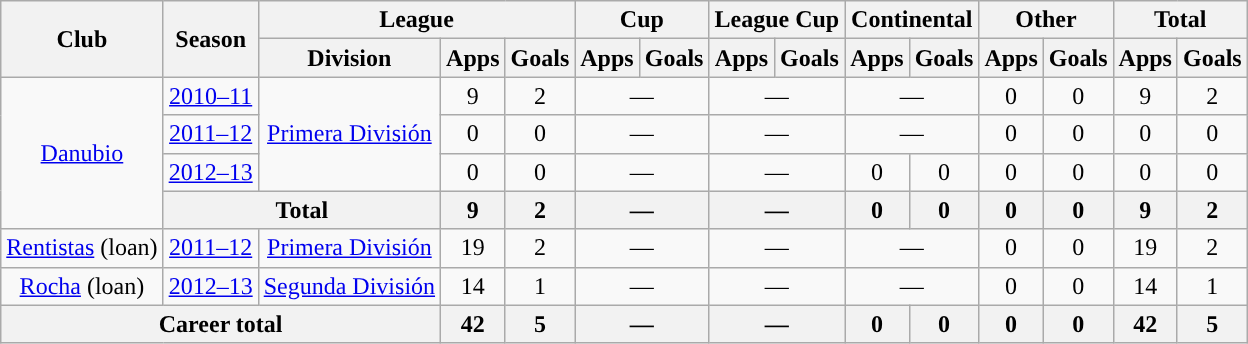<table class="wikitable" style="text-align:center">
<tr>
<th rowspan="2">Club</th>
<th rowspan="2">Season</th>
<th colspan="3">League</th>
<th colspan="2">Cup</th>
<th colspan="2">League Cup</th>
<th colspan="2">Continental</th>
<th colspan="2">Other</th>
<th colspan="2">Total</th>
</tr>
<tr>
<th>Division</th>
<th>Apps</th>
<th>Goals</th>
<th>Apps</th>
<th>Goals</th>
<th>Apps</th>
<th>Goals</th>
<th>Apps</th>
<th>Goals</th>
<th>Apps</th>
<th>Goals</th>
<th>Apps</th>
<th>Goals</th>
</tr>
<tr>
<td rowspan="4"><a href='#'>Danubio</a></td>
<td><a href='#'>2010–11</a></td>
<td rowspan="3"><a href='#'>Primera División</a></td>
<td>9</td>
<td>2</td>
<td colspan="2">—</td>
<td colspan="2">—</td>
<td colspan="2">—</td>
<td>0</td>
<td>0</td>
<td>9</td>
<td>2</td>
</tr>
<tr>
<td><a href='#'>2011–12</a></td>
<td>0</td>
<td>0</td>
<td colspan="2">—</td>
<td colspan="2">—</td>
<td colspan="2">—</td>
<td>0</td>
<td>0</td>
<td>0</td>
<td>0</td>
</tr>
<tr>
<td><a href='#'>2012–13</a></td>
<td>0</td>
<td>0</td>
<td colspan="2">—</td>
<td colspan="2">—</td>
<td>0</td>
<td>0</td>
<td>0</td>
<td>0</td>
<td>0</td>
<td>0</td>
</tr>
<tr>
<th colspan="2">Total</th>
<th>9</th>
<th>2</th>
<th colspan="2">—</th>
<th colspan="2">—</th>
<th>0</th>
<th>0</th>
<th>0</th>
<th>0</th>
<th>9</th>
<th>2</th>
</tr>
<tr>
<td rowspan="1"><a href='#'>Rentistas</a> (loan)</td>
<td><a href='#'>2011–12</a></td>
<td rowspan="1"><a href='#'>Primera División</a></td>
<td>19</td>
<td>2</td>
<td colspan="2">—</td>
<td colspan="2">—</td>
<td colspan="2">—</td>
<td>0</td>
<td>0</td>
<td>19</td>
<td>2</td>
</tr>
<tr>
<td rowspan="1"><a href='#'>Rocha</a> (loan)</td>
<td><a href='#'>2012–13</a></td>
<td rowspan="1"><a href='#'>Segunda División</a></td>
<td>14</td>
<td>1</td>
<td colspan="2">—</td>
<td colspan="2">—</td>
<td colspan="2">—</td>
<td>0</td>
<td>0</td>
<td>14</td>
<td>1</td>
</tr>
<tr>
<th colspan="3">Career total</th>
<th>42</th>
<th>5</th>
<th colspan="2">—</th>
<th colspan="2">—</th>
<th>0</th>
<th>0</th>
<th>0</th>
<th>0</th>
<th>42</th>
<th>5</th>
</tr>
</table>
